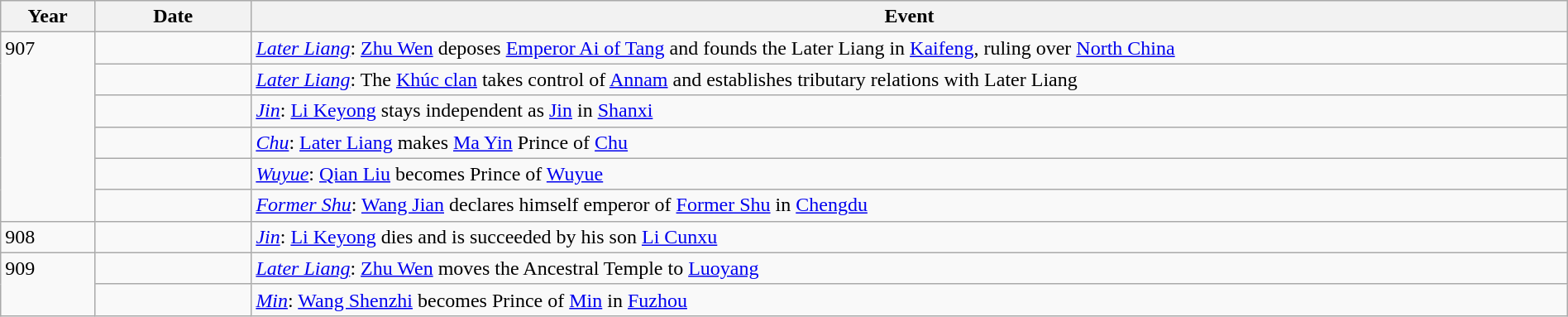<table class="wikitable" width="100%">
<tr>
<th style="width:6%">Year</th>
<th style="width:10%">Date</th>
<th>Event</th>
</tr>
<tr>
<td rowspan="6" valign="top">907</td>
<td></td>
<td><em><a href='#'>Later Liang</a></em>: <a href='#'>Zhu Wen</a> deposes <a href='#'>Emperor Ai of Tang</a> and founds the Later Liang in <a href='#'>Kaifeng</a>, ruling over <a href='#'>North China</a></td>
</tr>
<tr>
<td></td>
<td><em><a href='#'>Later Liang</a></em>: The <a href='#'>Khúc clan</a> takes control of <a href='#'>Annam</a> and establishes tributary relations with Later Liang</td>
</tr>
<tr>
<td></td>
<td><em><a href='#'>Jin</a></em>: <a href='#'>Li Keyong</a> stays independent as <a href='#'>Jin</a> in <a href='#'>Shanxi</a></td>
</tr>
<tr>
<td></td>
<td><em><a href='#'>Chu</a></em>: <a href='#'>Later Liang</a> makes <a href='#'>Ma Yin</a> Prince of <a href='#'>Chu</a></td>
</tr>
<tr>
<td></td>
<td><em><a href='#'>Wuyue</a></em>: <a href='#'>Qian Liu</a> becomes Prince of <a href='#'>Wuyue</a></td>
</tr>
<tr>
<td></td>
<td><em><a href='#'>Former Shu</a></em>: <a href='#'>Wang Jian</a> declares himself emperor of <a href='#'>Former Shu</a> in <a href='#'>Chengdu</a></td>
</tr>
<tr>
<td>908</td>
<td></td>
<td><em><a href='#'>Jin</a></em>: <a href='#'>Li Keyong</a> dies and is succeeded by his son <a href='#'>Li Cunxu</a></td>
</tr>
<tr>
<td rowspan="2" valign="top">909</td>
<td></td>
<td><em><a href='#'>Later Liang</a></em>: <a href='#'>Zhu Wen</a> moves the Ancestral Temple to <a href='#'>Luoyang</a></td>
</tr>
<tr>
<td></td>
<td><em><a href='#'>Min</a></em>: <a href='#'>Wang Shenzhi</a> becomes Prince of <a href='#'>Min</a> in <a href='#'>Fuzhou</a></td>
</tr>
</table>
